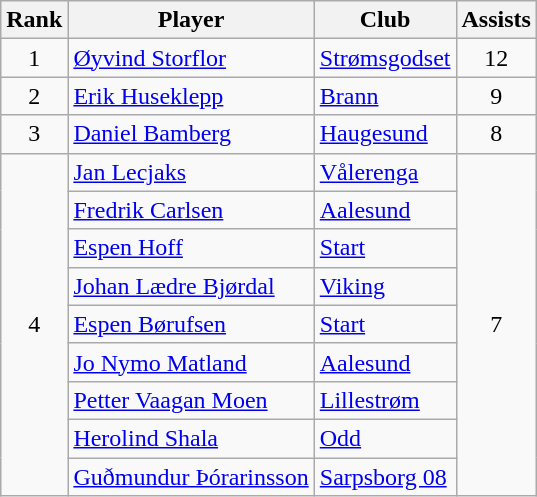<table class="wikitable" style="text-align:center">
<tr>
<th>Rank</th>
<th>Player</th>
<th>Club</th>
<th>Assists</th>
</tr>
<tr>
<td>1</td>
<td align="left"> <a href='#'>Øyvind Storflor</a></td>
<td align="left"><a href='#'>Strømsgodset</a></td>
<td>12</td>
</tr>
<tr>
<td>2</td>
<td align="left"> <a href='#'>Erik Huseklepp</a></td>
<td align="left"><a href='#'>Brann</a></td>
<td>9</td>
</tr>
<tr>
<td>3</td>
<td align="left"> <a href='#'>Daniel Bamberg</a></td>
<td align="left"><a href='#'>Haugesund</a></td>
<td>8</td>
</tr>
<tr>
<td rowspan="9">4</td>
<td align="left"> <a href='#'>Jan Lecjaks</a></td>
<td align="left"><a href='#'>Vålerenga</a></td>
<td rowspan="9">7</td>
</tr>
<tr>
<td align="left"> <a href='#'>Fredrik Carlsen</a></td>
<td align="left"><a href='#'>Aalesund</a></td>
</tr>
<tr>
<td align="left"> <a href='#'>Espen Hoff</a></td>
<td align="left"><a href='#'>Start</a></td>
</tr>
<tr>
<td align="left"> <a href='#'>Johan Lædre Bjørdal</a></td>
<td align="left"><a href='#'>Viking</a></td>
</tr>
<tr>
<td align="left"> <a href='#'>Espen Børufsen</a></td>
<td align="left"><a href='#'>Start</a></td>
</tr>
<tr>
<td align="left"> <a href='#'>Jo Nymo Matland</a></td>
<td align="left"><a href='#'>Aalesund</a></td>
</tr>
<tr>
<td align="left"> <a href='#'>Petter Vaagan Moen</a></td>
<td align="left"><a href='#'>Lillestrøm</a></td>
</tr>
<tr>
<td align="left"> <a href='#'>Herolind Shala</a></td>
<td align="left"><a href='#'>Odd</a></td>
</tr>
<tr>
<td align="left"> <a href='#'>Guðmundur Þórarinsson</a></td>
<td align="left"><a href='#'>Sarpsborg 08</a></td>
</tr>
</table>
